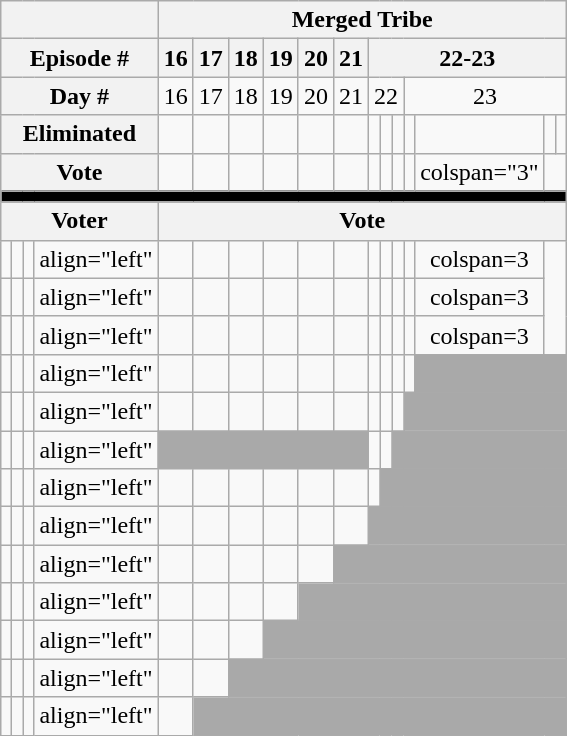<table class="wikitable" style="text-align:center; white-space:nowrap;">
<tr>
<th colspan="4"></th>
<th colspan="13">Merged Tribe</th>
</tr>
<tr>
<th colspan="4">Episode #</th>
<th>16</th>
<th>17</th>
<th>18</th>
<th>19</th>
<th>20</th>
<th>21</th>
<th colspan="7">22-23</th>
</tr>
<tr>
<th colspan="4">Day #</th>
<td>16</td>
<td>17</td>
<td>18</td>
<td>19</td>
<td>20</td>
<td>21</td>
<td colspan="3">22</td>
<td colspan="4">23</td>
</tr>
<tr>
<th colspan="4">Eliminated</th>
<td></td>
<td></td>
<td></td>
<td></td>
<td></td>
<td></td>
<td></td>
<td></td>
<td></td>
<td></td>
<td></td>
<td></td>
<td></td>
</tr>
<tr>
<th colspan="4">Vote</th>
<td></td>
<td></td>
<td></td>
<td></td>
<td></td>
<td></td>
<td></td>
<td></td>
<td></td>
<td></td>
<td>colspan="3" </td>
</tr>
<tr>
<td colspan="23" bgcolor="black"></td>
</tr>
<tr>
<th colspan="4">Voter</th>
<th colspan="26">Vote</th>
</tr>
<tr>
<td></td>
<td></td>
<td></td>
<td>align="left" </td>
<td></td>
<td></td>
<td></td>
<td></td>
<td></td>
<td></td>
<td></td>
<td></td>
<td></td>
<td></td>
<td>colspan=3 </td>
</tr>
<tr>
<td></td>
<td></td>
<td></td>
<td>align="left" </td>
<td></td>
<td></td>
<td></td>
<td></td>
<td></td>
<td></td>
<td></td>
<td></td>
<td></td>
<td></td>
<td>colspan=3 </td>
</tr>
<tr>
<td></td>
<td></td>
<td></td>
<td>align="left" </td>
<td></td>
<td></td>
<td></td>
<td></td>
<td></td>
<td></td>
<td></td>
<td></td>
<td></td>
<td></td>
<td>colspan=3 </td>
</tr>
<tr>
<td></td>
<td></td>
<td></td>
<td>align="left" </td>
<td></td>
<td></td>
<td></td>
<td></td>
<td></td>
<td></td>
<td></td>
<td></td>
<td></td>
<td></td>
<td colspan="6" style="background:darkgrey;"></td>
</tr>
<tr>
<td></td>
<td></td>
<td></td>
<td>align="left" </td>
<td></td>
<td></td>
<td></td>
<td></td>
<td></td>
<td></td>
<td></td>
<td></td>
<td></td>
<td colspan="6" style="background:darkgrey;"></td>
</tr>
<tr>
<td></td>
<td></td>
<td></td>
<td>align="left" </td>
<td colspan="6" style="background:darkgrey;"></td>
<td></td>
<td></td>
<td colspan="6" style="background:darkgrey;"></td>
</tr>
<tr>
<td></td>
<td></td>
<td></td>
<td>align="left" </td>
<td></td>
<td></td>
<td></td>
<td></td>
<td></td>
<td></td>
<td></td>
<td colspan="15" style="background:darkgrey;"></td>
</tr>
<tr>
<td></td>
<td></td>
<td></td>
<td>align="left" </td>
<td></td>
<td></td>
<td></td>
<td></td>
<td></td>
<td></td>
<td colspan="15" style="background:darkgrey;"></td>
</tr>
<tr>
<td></td>
<td></td>
<td></td>
<td>align="left" </td>
<td></td>
<td></td>
<td></td>
<td></td>
<td></td>
<td colspan="15" style="background:darkgrey;"></td>
</tr>
<tr>
<td></td>
<td></td>
<td></td>
<td>align="left" </td>
<td></td>
<td></td>
<td></td>
<td></td>
<td colspan="15" style="background:darkgrey;"></td>
</tr>
<tr>
<td></td>
<td></td>
<td></td>
<td>align="left" </td>
<td></td>
<td></td>
<td></td>
<td colspan="15" style="background:darkgrey;"></td>
</tr>
<tr>
<td></td>
<td></td>
<td></td>
<td>align="left" </td>
<td></td>
<td></td>
<td colspan="15" style="background:darkgrey;"></td>
</tr>
<tr>
<td></td>
<td></td>
<td></td>
<td>align="left" </td>
<td></td>
<td colspan="15" style="background:darkgrey;"></td>
</tr>
</table>
